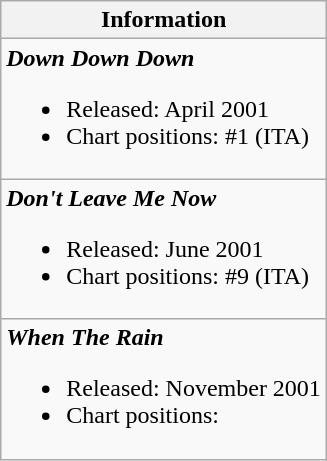<table class="wikitable">
<tr>
<th align="left">Information</th>
</tr>
<tr>
<td align="left"><strong><em>Down Down Down</em></strong><br><ul><li>Released: April 2001</li><li>Chart positions: #1 (ITA)</li></ul></td>
</tr>
<tr>
<td align="left"><strong><em>Don't Leave Me Now</em></strong><br><ul><li>Released: June 2001</li><li>Chart positions: #9 (ITA)</li></ul></td>
</tr>
<tr>
<td align="left"><strong><em>When The Rain</em></strong><br><ul><li>Released: November 2001</li><li>Chart positions:</li></ul></td>
</tr>
</table>
